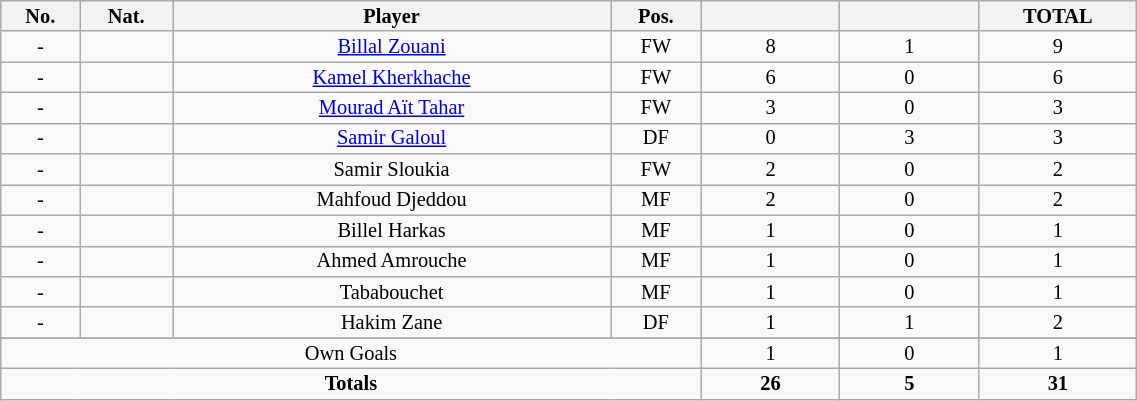<table class="wikitable sortable alternance"  style="font-size:85%; text-align:center; line-height:14px; width:60%;">
<tr>
<th width=10>No.</th>
<th width=10>Nat.</th>
<th width=140>Player</th>
<th width=10>Pos.</th>
<th width=40></th>
<th width=40></th>
<th width=40>TOTAL</th>
</tr>
<tr>
<td>-</td>
<td></td>
<td><a href='#'>Billal Zouani</a></td>
<td>FW</td>
<td>8</td>
<td>1</td>
<td>9</td>
</tr>
<tr>
<td>-</td>
<td></td>
<td><a href='#'>Kamel Kherkhache</a></td>
<td>FW</td>
<td>6</td>
<td>0</td>
<td>6</td>
</tr>
<tr>
<td>-</td>
<td></td>
<td><a href='#'>Mourad Aït Tahar</a></td>
<td>FW</td>
<td>3</td>
<td>0</td>
<td>3</td>
</tr>
<tr>
<td>-</td>
<td></td>
<td><a href='#'>Samir Galoul</a></td>
<td>DF</td>
<td>0</td>
<td>3</td>
<td>3</td>
</tr>
<tr>
<td>-</td>
<td></td>
<td>Samir Sloukia</td>
<td>FW</td>
<td>2</td>
<td>0</td>
<td>2</td>
</tr>
<tr>
<td>-</td>
<td></td>
<td>Mahfoud Djeddou</td>
<td>MF</td>
<td>2</td>
<td>0</td>
<td>2</td>
</tr>
<tr>
<td>-</td>
<td></td>
<td>Billel Harkas</td>
<td>MF</td>
<td>1</td>
<td>0</td>
<td>1</td>
</tr>
<tr>
<td>-</td>
<td></td>
<td>Ahmed Amrouche</td>
<td>MF</td>
<td>1</td>
<td>0</td>
<td>1</td>
</tr>
<tr>
<td>-</td>
<td></td>
<td>Tababouchet</td>
<td>MF</td>
<td>1</td>
<td>0</td>
<td>1</td>
</tr>
<tr>
<td>-</td>
<td></td>
<td>Hakim Zane</td>
<td>DF</td>
<td>1</td>
<td>1</td>
<td>2</td>
</tr>
<tr>
</tr>
<tr class="sortbottom">
<td colspan="4">Own Goals</td>
<td>1</td>
<td>0</td>
<td>1</td>
</tr>
<tr class="sortbottom">
<td colspan="4"><strong>Totals</strong></td>
<td><strong>26</strong></td>
<td><strong>5</strong></td>
<td><strong>31</strong></td>
</tr>
</table>
